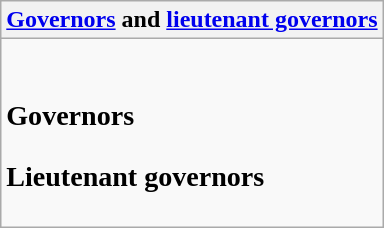<table class="wikitable collapsible collapsed">
<tr>
<th><a href='#'>Governors</a> and <a href='#'>lieutenant governors</a></th>
</tr>
<tr>
<td><br><h3>Governors</h3><h3>Lieutenant governors</h3></td>
</tr>
</table>
